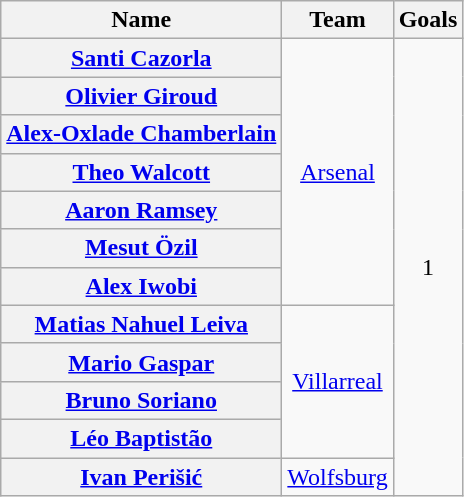<table class="wikitable plainrowheaders" style="text-align: center;">
<tr>
<th>Name</th>
<th>Team</th>
<th>Goals</th>
</tr>
<tr>
<th scope=row> <a href='#'>Santi Cazorla</a></th>
<td rowspan=7> <a href='#'>Arsenal</a></td>
<td rowspan="12">1</td>
</tr>
<tr>
<th scope=row> <a href='#'>Olivier Giroud</a></th>
</tr>
<tr>
<th scope=row> <a href='#'>Alex-Oxlade Chamberlain</a></th>
</tr>
<tr>
<th scope=row> <a href='#'>Theo Walcott</a></th>
</tr>
<tr>
<th scope=row> <a href='#'>Aaron Ramsey</a></th>
</tr>
<tr>
<th scope=row> <a href='#'>Mesut Özil</a></th>
</tr>
<tr>
<th scope=row> <a href='#'>Alex Iwobi</a></th>
</tr>
<tr>
<th scope=row> <a href='#'>Matias Nahuel Leiva</a></th>
<td rowspan=4> <a href='#'>Villarreal</a></td>
</tr>
<tr>
<th scope=row> <a href='#'>Mario Gaspar</a></th>
</tr>
<tr>
<th scope=row> <a href='#'>Bruno Soriano</a></th>
</tr>
<tr>
<th scope=row> <a href='#'>Léo Baptistão</a></th>
</tr>
<tr>
<th scope=row> <a href='#'>Ivan Perišić</a></th>
<td> <a href='#'>Wolfsburg</a></td>
</tr>
</table>
